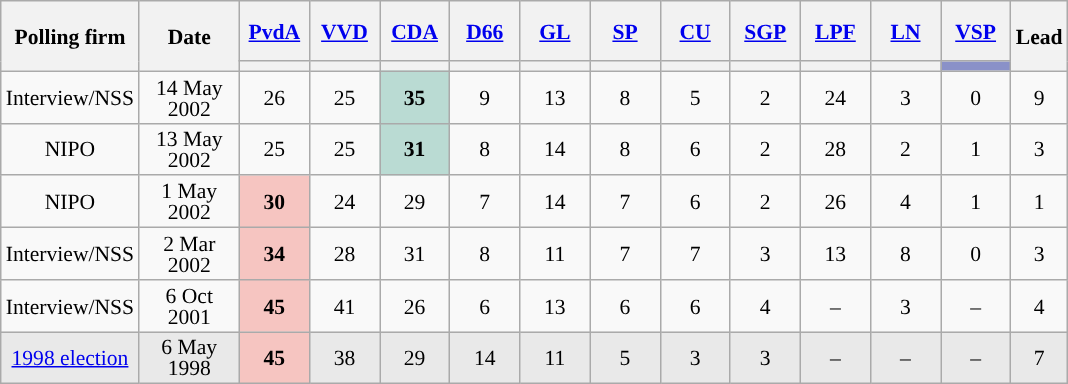<table class="wikitable sortable" style="text-align:center;font-size:90%;line-height:14px;">
<tr style="height:40px;">
<th style="width:85px;" rowspan="2">Polling firm</th>
<th style="width:60px;" rowspan="2">Date</th>
<th class="unsortable" style="width:40px;"><a href='#'>PvdA</a></th>
<th class="unsortable" style="width:40px;"><a href='#'>VVD</a></th>
<th class="unsortable" style="width:40px;"><a href='#'>CDA</a></th>
<th class="unsortable" style="width:40px;"><a href='#'>D66</a></th>
<th class="unsortable" style="width:40px;"><a href='#'>GL</a></th>
<th class="unsortable" style="width:40px;"><a href='#'>SP</a></th>
<th class="unsortable" style="width:40px;"><a href='#'>CU</a></th>
<th class="unsortable" style="width:40px;"><a href='#'>SGP</a></th>
<th class="unsortable" style="width:40px;"><a href='#'>LPF</a></th>
<th class="unsortable" style="width:40px;"><a href='#'>LN</a></th>
<th class="unsortable" style="width:40px;"><a href='#'>VSP</a></th>
<th style="width:30px;" rowspan="2">Lead</th>
</tr>
<tr>
<th style="background:"></th>
<th style="background:"></th>
<th style="background:"></th>
<th style="background:"></th>
<th style="background:"></th>
<th style="background:"></th>
<th style="background:"></th>
<th style="background:"></th>
<th style="background:"></th>
<th style="background:"></th>
<th style="background:#8a91c8;"></th>
</tr>
<tr>
<td>Interview/NSS</td>
<td>14 May 2002</td>
<td>26</td>
<td>25</td>
<td style="background:#BADBD3;"><strong>35</strong></td>
<td>9</td>
<td>13</td>
<td>8</td>
<td>5</td>
<td>2</td>
<td>24</td>
<td>3</td>
<td>0</td>
<td style="background:">9</td>
</tr>
<tr>
<td>NIPO</td>
<td>13 May 2002</td>
<td>25</td>
<td>25</td>
<td style="background:#BADBD3;"><strong>31</strong></td>
<td>8</td>
<td>14</td>
<td>8</td>
<td>6</td>
<td>2</td>
<td>28</td>
<td>2</td>
<td>1</td>
<td style="background:">3</td>
</tr>
<tr>
<td>NIPO</td>
<td>1 May 2002</td>
<td style="background:#F6C5C1;"><strong>30</strong></td>
<td>24</td>
<td>29</td>
<td>7</td>
<td>14</td>
<td>7</td>
<td>6</td>
<td>2</td>
<td>26</td>
<td>4</td>
<td>1</td>
<td style="background:">1</td>
</tr>
<tr>
<td>Interview/NSS</td>
<td>2 Mar 2002</td>
<td style="background:#F6C5C1;"><strong>34</strong></td>
<td>28</td>
<td>31</td>
<td>8</td>
<td>11</td>
<td>7</td>
<td>7</td>
<td>3</td>
<td>13</td>
<td>8</td>
<td>0</td>
<td style="background:">3</td>
</tr>
<tr>
<td>Interview/NSS</td>
<td>6 Oct 2001</td>
<td style="background:#F6C5C1;"><strong>45</strong></td>
<td>41</td>
<td>26</td>
<td>6</td>
<td>13</td>
<td>6</td>
<td>6</td>
<td>4</td>
<td>–</td>
<td>3</td>
<td>–</td>
<td style="background:">4</td>
</tr>
<tr style="background:#E9E9E9">
<td><a href='#'>1998 election</a></td>
<td>6 May 1998</td>
<td style="background:#F6C5C1;"><strong>45</strong></td>
<td>38</td>
<td>29</td>
<td>14</td>
<td>11</td>
<td>5</td>
<td>3</td>
<td>3</td>
<td>–</td>
<td>–</td>
<td>–</td>
<td style="background:">7</td>
</tr>
</table>
